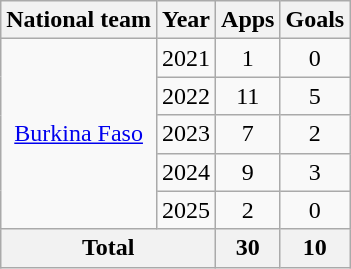<table class="wikitable" style="text-align:center">
<tr>
<th>National team</th>
<th>Year</th>
<th>Apps</th>
<th>Goals</th>
</tr>
<tr>
<td rowspan="5"><a href='#'>Burkina Faso</a></td>
<td>2021</td>
<td>1</td>
<td>0</td>
</tr>
<tr>
<td>2022</td>
<td>11</td>
<td>5</td>
</tr>
<tr>
<td>2023</td>
<td>7</td>
<td>2</td>
</tr>
<tr>
<td>2024</td>
<td>9</td>
<td>3</td>
</tr>
<tr>
<td>2025</td>
<td>2</td>
<td>0</td>
</tr>
<tr>
<th colspan="2">Total</th>
<th>30</th>
<th>10</th>
</tr>
</table>
